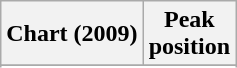<table class="wikitable plainrowheaders sortable">
<tr>
<th scope="col">Chart (2009)</th>
<th scope="col">Peak<br>position</th>
</tr>
<tr>
</tr>
<tr>
</tr>
</table>
